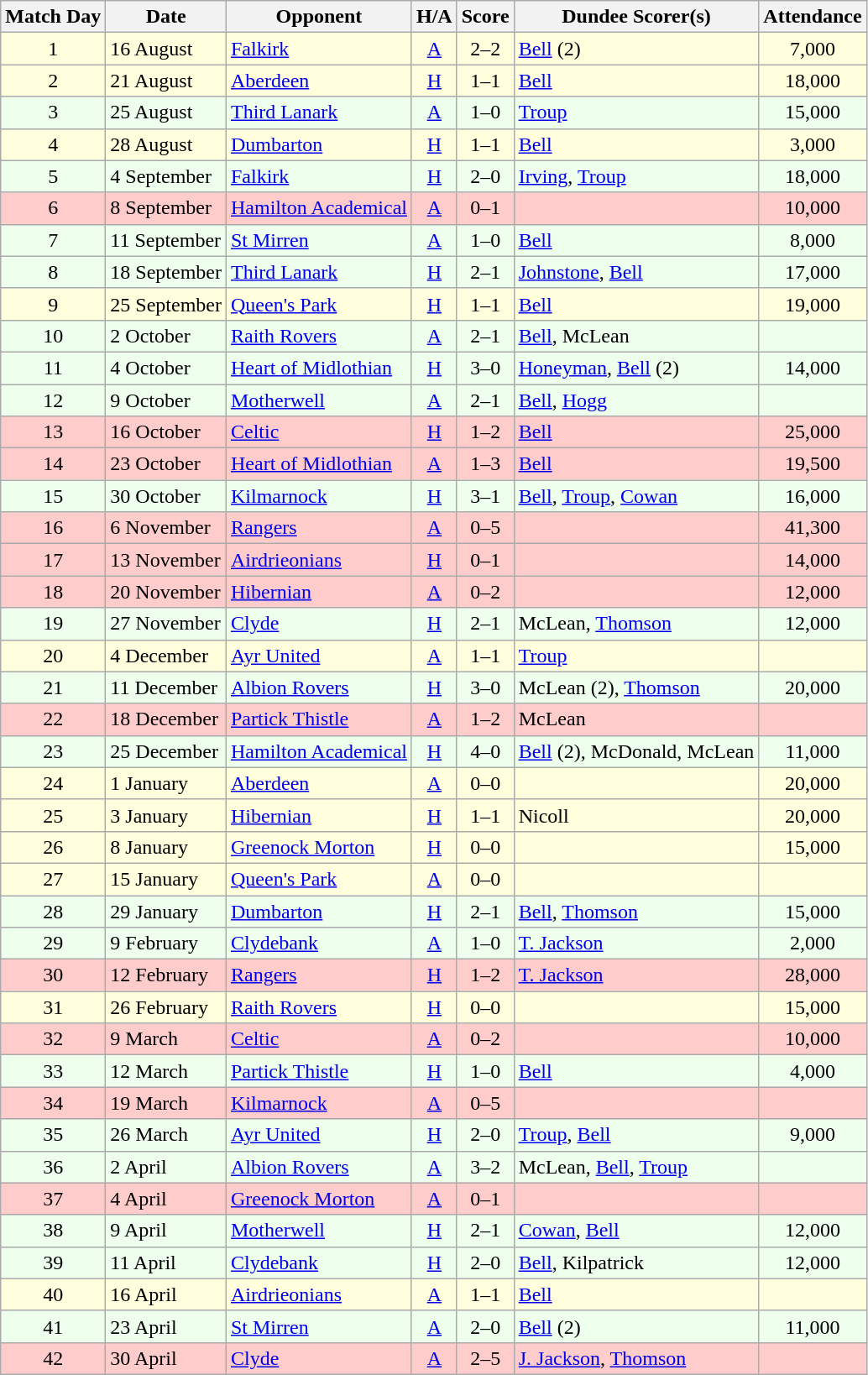<table class="wikitable" style="text-align:center">
<tr>
<th>Match Day</th>
<th>Date</th>
<th>Opponent</th>
<th>H/A</th>
<th>Score</th>
<th>Dundee Scorer(s)</th>
<th>Attendance</th>
</tr>
<tr bgcolor="#FFFFDD">
<td>1</td>
<td align="left">16 August</td>
<td align="left"><a href='#'>Falkirk</a></td>
<td><a href='#'>A</a></td>
<td>2–2</td>
<td align="left"><a href='#'>Bell</a> (2)</td>
<td>7,000</td>
</tr>
<tr bgcolor="#FFFFDD">
<td>2</td>
<td align="left">21 August</td>
<td align="left"><a href='#'>Aberdeen</a></td>
<td><a href='#'>H</a></td>
<td>1–1</td>
<td align="left"><a href='#'>Bell</a></td>
<td>18,000</td>
</tr>
<tr bgcolor="#EEFFEE">
<td>3</td>
<td align="left">25 August</td>
<td align="left"><a href='#'>Third Lanark</a></td>
<td><a href='#'>A</a></td>
<td>1–0</td>
<td align="left"><a href='#'>Troup</a></td>
<td>15,000</td>
</tr>
<tr bgcolor="#FFFFDD">
<td>4</td>
<td align="left">28 August</td>
<td align="left"><a href='#'>Dumbarton</a></td>
<td><a href='#'>H</a></td>
<td>1–1</td>
<td align="left"><a href='#'>Bell</a></td>
<td>3,000</td>
</tr>
<tr bgcolor="#EEFFEE">
<td>5</td>
<td align="left">4 September</td>
<td align="left"><a href='#'>Falkirk</a></td>
<td><a href='#'>H</a></td>
<td>2–0</td>
<td align="left"><a href='#'>Irving</a>, <a href='#'>Troup</a></td>
<td>18,000</td>
</tr>
<tr bgcolor="#FFCCCC">
<td>6</td>
<td align="left">8 September</td>
<td align="left"><a href='#'>Hamilton Academical</a></td>
<td><a href='#'>A</a></td>
<td>0–1</td>
<td align="left"></td>
<td>10,000</td>
</tr>
<tr bgcolor="#EEFFEE">
<td>7</td>
<td align="left">11 September</td>
<td align="left"><a href='#'>St Mirren</a></td>
<td><a href='#'>A</a></td>
<td>1–0</td>
<td align="left"><a href='#'>Bell</a></td>
<td>8,000</td>
</tr>
<tr bgcolor="#EEFFEE">
<td>8</td>
<td align="left">18 September</td>
<td align="left"><a href='#'>Third Lanark</a></td>
<td><a href='#'>H</a></td>
<td>2–1</td>
<td align="left"><a href='#'>Johnstone</a>, <a href='#'>Bell</a></td>
<td>17,000</td>
</tr>
<tr bgcolor="#FFFFDD">
<td>9</td>
<td align="left">25 September</td>
<td align="left"><a href='#'>Queen's Park</a></td>
<td><a href='#'>H</a></td>
<td>1–1</td>
<td align="left"><a href='#'>Bell</a></td>
<td>19,000</td>
</tr>
<tr bgcolor="#EEFFEE">
<td>10</td>
<td align="left">2 October</td>
<td align="left"><a href='#'>Raith Rovers</a></td>
<td><a href='#'>A</a></td>
<td>2–1</td>
<td align="left"><a href='#'>Bell</a>, McLean</td>
<td></td>
</tr>
<tr bgcolor="#EEFFEE">
<td>11</td>
<td align="left">4 October</td>
<td align="left"><a href='#'>Heart of Midlothian</a></td>
<td><a href='#'>H</a></td>
<td>3–0</td>
<td align="left"><a href='#'>Honeyman</a>, <a href='#'>Bell</a> (2)</td>
<td>14,000</td>
</tr>
<tr bgcolor="#EEFFEE">
<td>12</td>
<td align="left">9 October</td>
<td align="left"><a href='#'>Motherwell</a></td>
<td><a href='#'>A</a></td>
<td>2–1</td>
<td align="left"><a href='#'>Bell</a>, <a href='#'>Hogg</a></td>
<td></td>
</tr>
<tr bgcolor="#FFCCCC">
<td>13</td>
<td align="left">16 October</td>
<td align="left"><a href='#'>Celtic</a></td>
<td><a href='#'>H</a></td>
<td>1–2</td>
<td align="left"><a href='#'>Bell</a></td>
<td>25,000</td>
</tr>
<tr bgcolor="#FFCCCC">
<td>14</td>
<td align="left">23 October</td>
<td align="left"><a href='#'>Heart of Midlothian</a></td>
<td><a href='#'>A</a></td>
<td>1–3</td>
<td align="left"><a href='#'>Bell</a></td>
<td>19,500</td>
</tr>
<tr bgcolor="#EEFFEE">
<td>15</td>
<td align="left">30 October</td>
<td align="left"><a href='#'>Kilmarnock</a></td>
<td><a href='#'>H</a></td>
<td>3–1</td>
<td align="left"><a href='#'>Bell</a>, <a href='#'>Troup</a>, <a href='#'>Cowan</a></td>
<td>16,000</td>
</tr>
<tr bgcolor="#FFCCCC">
<td>16</td>
<td align="left">6 November</td>
<td align="left"><a href='#'>Rangers</a></td>
<td><a href='#'>A</a></td>
<td>0–5</td>
<td align="left"></td>
<td>41,300</td>
</tr>
<tr bgcolor="#FFCCCC">
<td>17</td>
<td align="left">13 November</td>
<td align="left"><a href='#'>Airdrieonians</a></td>
<td><a href='#'>H</a></td>
<td>0–1</td>
<td align="left"></td>
<td>14,000</td>
</tr>
<tr bgcolor="#FFCCCC">
<td>18</td>
<td align="left">20 November</td>
<td align="left"><a href='#'>Hibernian</a></td>
<td><a href='#'>A</a></td>
<td>0–2</td>
<td align="left"></td>
<td>12,000</td>
</tr>
<tr bgcolor="#EEFFEE">
<td>19</td>
<td align="left">27 November</td>
<td align="left"><a href='#'>Clyde</a></td>
<td><a href='#'>H</a></td>
<td>2–1</td>
<td align="left">McLean, <a href='#'>Thomson</a></td>
<td>12,000</td>
</tr>
<tr bgcolor="#FFFFDD">
<td>20</td>
<td align="left">4 December</td>
<td align="left"><a href='#'>Ayr United</a></td>
<td><a href='#'>A</a></td>
<td>1–1</td>
<td align="left"><a href='#'>Troup</a></td>
<td></td>
</tr>
<tr bgcolor="#EEFFEE">
<td>21</td>
<td align="left">11 December</td>
<td align="left"><a href='#'>Albion Rovers</a></td>
<td><a href='#'>H</a></td>
<td>3–0</td>
<td align="left">McLean (2), <a href='#'>Thomson</a></td>
<td>20,000</td>
</tr>
<tr bgcolor="#FFCCCC">
<td>22</td>
<td align="left">18 December</td>
<td align="left"><a href='#'>Partick Thistle</a></td>
<td><a href='#'>A</a></td>
<td>1–2</td>
<td align="left">McLean</td>
<td></td>
</tr>
<tr bgcolor="#EEFFEE">
<td>23</td>
<td align="left">25 December</td>
<td align="left"><a href='#'>Hamilton Academical</a></td>
<td><a href='#'>H</a></td>
<td>4–0</td>
<td align="left"><a href='#'>Bell</a> (2), McDonald, McLean</td>
<td>11,000</td>
</tr>
<tr bgcolor="#FFFFDD">
<td>24</td>
<td align="left">1 January</td>
<td align="left"><a href='#'>Aberdeen</a></td>
<td><a href='#'>A</a></td>
<td>0–0</td>
<td align="left"></td>
<td>20,000</td>
</tr>
<tr bgcolor="#FFFFDD">
<td>25</td>
<td align="left">3 January</td>
<td align="left"><a href='#'>Hibernian</a></td>
<td><a href='#'>H</a></td>
<td>1–1</td>
<td align="left">Nicoll</td>
<td>20,000</td>
</tr>
<tr bgcolor="#FFFFDD">
<td>26</td>
<td align="left">8 January</td>
<td align="left"><a href='#'>Greenock Morton</a></td>
<td><a href='#'>H</a></td>
<td>0–0</td>
<td align="left"></td>
<td>15,000</td>
</tr>
<tr bgcolor="#FFFFDD">
<td>27</td>
<td align="left">15 January</td>
<td align="left"><a href='#'>Queen's Park</a></td>
<td><a href='#'>A</a></td>
<td>0–0</td>
<td align="left"></td>
<td></td>
</tr>
<tr bgcolor="#EEFFEE">
<td>28</td>
<td align="left">29 January</td>
<td align="left"><a href='#'>Dumbarton</a></td>
<td><a href='#'>H</a></td>
<td>2–1</td>
<td align="left"><a href='#'>Bell</a>, <a href='#'>Thomson</a></td>
<td>15,000</td>
</tr>
<tr bgcolor="#EEFFEE">
<td>29</td>
<td align="left">9 February</td>
<td align="left"><a href='#'>Clydebank</a></td>
<td><a href='#'>A</a></td>
<td>1–0</td>
<td align="left"><a href='#'>T. Jackson</a></td>
<td>2,000</td>
</tr>
<tr bgcolor="#FFCCCC">
<td>30</td>
<td align="left">12 February</td>
<td align="left"><a href='#'>Rangers</a></td>
<td><a href='#'>H</a></td>
<td>1–2</td>
<td align="left"><a href='#'>T. Jackson</a></td>
<td>28,000</td>
</tr>
<tr bgcolor="#FFFFDD">
<td>31</td>
<td align="left">26 February</td>
<td align="left"><a href='#'>Raith Rovers</a></td>
<td><a href='#'>H</a></td>
<td>0–0</td>
<td align="left"></td>
<td>15,000</td>
</tr>
<tr bgcolor="#FFCCCC">
<td>32</td>
<td align="left">9 March</td>
<td align="left"><a href='#'>Celtic</a></td>
<td><a href='#'>A</a></td>
<td>0–2</td>
<td align="left"></td>
<td>10,000</td>
</tr>
<tr bgcolor="#EEFFEE">
<td>33</td>
<td align="left">12 March</td>
<td align="left"><a href='#'>Partick Thistle</a></td>
<td><a href='#'>H</a></td>
<td>1–0</td>
<td align="left"><a href='#'>Bell</a></td>
<td>4,000</td>
</tr>
<tr bgcolor="#FFCCCC">
<td>34</td>
<td align="left">19 March</td>
<td align="left"><a href='#'>Kilmarnock</a></td>
<td><a href='#'>A</a></td>
<td>0–5</td>
<td align="left"></td>
<td></td>
</tr>
<tr bgcolor="#EEFFEE">
<td>35</td>
<td align="left">26 March</td>
<td align="left"><a href='#'>Ayr United</a></td>
<td><a href='#'>H</a></td>
<td>2–0</td>
<td align="left"><a href='#'>Troup</a>, <a href='#'>Bell</a></td>
<td>9,000</td>
</tr>
<tr bgcolor="#EEFFEE">
<td>36</td>
<td align="left">2 April</td>
<td align="left"><a href='#'>Albion Rovers</a></td>
<td><a href='#'>A</a></td>
<td>3–2</td>
<td align="left">McLean, <a href='#'>Bell</a>, <a href='#'>Troup</a></td>
<td></td>
</tr>
<tr bgcolor="#FFCCCC">
<td>37</td>
<td align="left">4 April</td>
<td align="left"><a href='#'>Greenock Morton</a></td>
<td><a href='#'>A</a></td>
<td>0–1</td>
<td align="left"></td>
<td></td>
</tr>
<tr bgcolor="#EEFFEE">
<td>38</td>
<td align="left">9 April</td>
<td align="left"><a href='#'>Motherwell</a></td>
<td><a href='#'>H</a></td>
<td>2–1</td>
<td align="left"><a href='#'>Cowan</a>, <a href='#'>Bell</a></td>
<td>12,000</td>
</tr>
<tr bgcolor="#EEFFEE">
<td>39</td>
<td align="left">11 April</td>
<td align="left"><a href='#'>Clydebank</a></td>
<td><a href='#'>H</a></td>
<td>2–0</td>
<td align="left"><a href='#'>Bell</a>, Kilpatrick</td>
<td>12,000</td>
</tr>
<tr bgcolor="#FFFFDD">
<td>40</td>
<td align="left">16 April</td>
<td align="left"><a href='#'>Airdrieonians</a></td>
<td><a href='#'>A</a></td>
<td>1–1</td>
<td align="left"><a href='#'>Bell</a></td>
<td></td>
</tr>
<tr bgcolor="#EEFFEE">
<td>41</td>
<td align="left">23 April</td>
<td align="left"><a href='#'>St Mirren</a></td>
<td><a href='#'>A</a></td>
<td>2–0</td>
<td align="left"><a href='#'>Bell</a> (2)</td>
<td>11,000</td>
</tr>
<tr bgcolor="#FFCCCC">
<td>42</td>
<td align="left">30 April</td>
<td align="left"><a href='#'>Clyde</a></td>
<td><a href='#'>A</a></td>
<td>2–5</td>
<td align="left"><a href='#'>J. Jackson</a>, <a href='#'>Thomson</a></td>
<td></td>
</tr>
</table>
